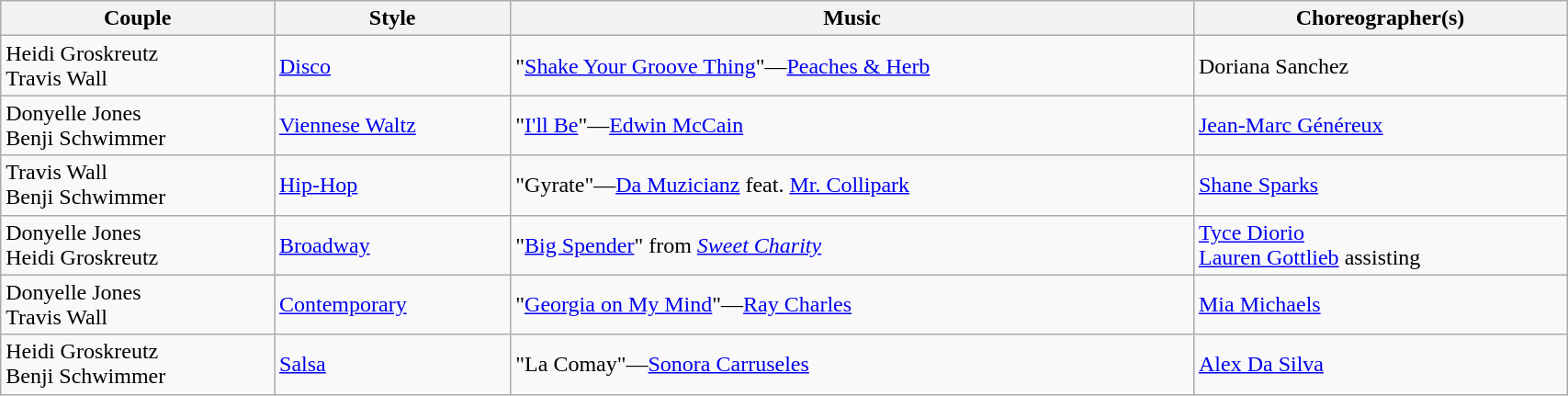<table class="wikitable" style="width:90%;">
<tr>
<th>Couple</th>
<th>Style</th>
<th>Music</th>
<th>Choreographer(s)</th>
</tr>
<tr>
<td>Heidi Groskreutz <br> Travis Wall</td>
<td><a href='#'>Disco</a></td>
<td>"<a href='#'>Shake Your Groove Thing</a>"—<a href='#'>Peaches & Herb</a></td>
<td>Doriana Sanchez</td>
</tr>
<tr>
<td>Donyelle Jones <br> Benji Schwimmer</td>
<td><a href='#'>Viennese Waltz</a></td>
<td>"<a href='#'>I'll Be</a>"—<a href='#'>Edwin McCain</a></td>
<td><a href='#'>Jean-Marc Généreux</a></td>
</tr>
<tr>
<td>Travis Wall <br> Benji Schwimmer</td>
<td><a href='#'>Hip-Hop</a></td>
<td>"Gyrate"—<a href='#'>Da Muzicianz</a> feat. <a href='#'>Mr. Collipark</a></td>
<td><a href='#'>Shane Sparks</a></td>
</tr>
<tr>
<td>Donyelle Jones <br> Heidi Groskreutz</td>
<td><a href='#'>Broadway</a></td>
<td>"<a href='#'>Big Spender</a>" from <em><a href='#'>Sweet Charity</a></em></td>
<td><a href='#'>Tyce Diorio</a><br><a href='#'>Lauren Gottlieb</a> assisting</td>
</tr>
<tr>
<td>Donyelle Jones <br> Travis Wall</td>
<td><a href='#'>Contemporary</a></td>
<td>"<a href='#'>Georgia on My Mind</a>"—<a href='#'>Ray Charles</a></td>
<td><a href='#'>Mia Michaels</a></td>
</tr>
<tr>
<td>Heidi Groskreutz <br> Benji Schwimmer</td>
<td><a href='#'>Salsa</a></td>
<td>"La Comay"—<a href='#'>Sonora Carruseles</a></td>
<td><a href='#'>Alex Da Silva</a></td>
</tr>
</table>
